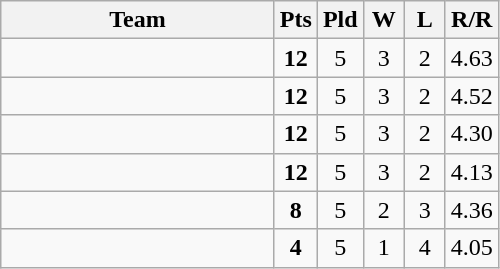<table class="wikitable" style="text-align:center;">
<tr>
<th width=175>Team</th>
<th width=20  abbr="Points">Pts</th>
<th width=20  abbr="Played">Pld</th>
<th width=20  abbr="Won">W</th>
<th width=20  abbr="Lost">L</th>
<th width=20  abbr="Run Rate">R/R</th>
</tr>
<tr>
<td style="text-align:left;"></td>
<td><strong>12</strong></td>
<td>5</td>
<td>3</td>
<td>2</td>
<td>4.63</td>
</tr>
<tr>
<td style="text-align:left;"></td>
<td><strong>12</strong></td>
<td>5</td>
<td>3</td>
<td>2</td>
<td>4.52</td>
</tr>
<tr>
<td style="text-align:left;"></td>
<td><strong>12</strong></td>
<td>5</td>
<td>3</td>
<td>2</td>
<td>4.30</td>
</tr>
<tr>
<td style="text-align:left;"></td>
<td><strong>12</strong></td>
<td>5</td>
<td>3</td>
<td>2</td>
<td>4.13</td>
</tr>
<tr>
<td style="text-align:left;"></td>
<td><strong>8</strong></td>
<td>5</td>
<td>2</td>
<td>3</td>
<td>4.36</td>
</tr>
<tr>
<td style="text-align:left;"></td>
<td><strong>4</strong></td>
<td>5</td>
<td>1</td>
<td>4</td>
<td>4.05</td>
</tr>
</table>
